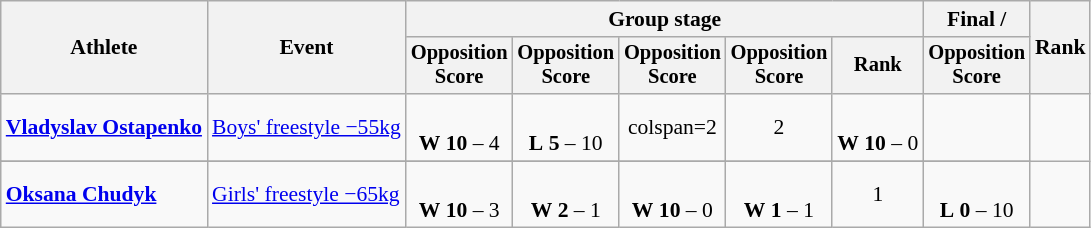<table class="wikitable" style="font-size:90%">
<tr>
<th rowspan=2>Athlete</th>
<th rowspan=2>Event</th>
<th colspan=5>Group stage</th>
<th>Final / </th>
<th rowspan=2>Rank</th>
</tr>
<tr style="font-size:95%">
<th>Opposition<br>Score</th>
<th>Opposition<br>Score</th>
<th>Opposition<br>Score</th>
<th>Opposition<br>Score</th>
<th>Rank</th>
<th>Opposition<br>Score</th>
</tr>
<tr align=center>
<td align=left><strong><a href='#'>Vladyslav Ostapenko</a></strong></td>
<td align=left><a href='#'>Boys' freestyle −55kg</a></td>
<td><br><strong>W</strong> <strong>10</strong> – 4 <sup></sup></td>
<td><br><strong>L</strong> <strong>5</strong> – 10 <sup></sup></td>
<td>colspan=2 </td>
<td>2 </td>
<td><br><strong>W</strong> <strong>10</strong> – 0 <sup></sup></td>
<td></td>
</tr>
<tr>
</tr>
<tr align=center>
<td align=left><strong><a href='#'>Oksana Chudyk</a></strong></td>
<td align=left><a href='#'>Girls' freestyle −65kg</a></td>
<td><br><strong>W</strong> <strong>10</strong> – 3 <sup></sup></td>
<td><br><strong>W</strong> <strong>2</strong> – 1 <sup></sup></td>
<td><br><strong>W</strong> <strong>10</strong> – 0 <sup></sup></td>
<td><br><strong>W</strong> <strong>1</strong> – 1 <sup></sup></td>
<td>1 </td>
<td><br><strong>L</strong> <strong>0</strong> – 10 <sup></sup></td>
<td></td>
</tr>
</table>
